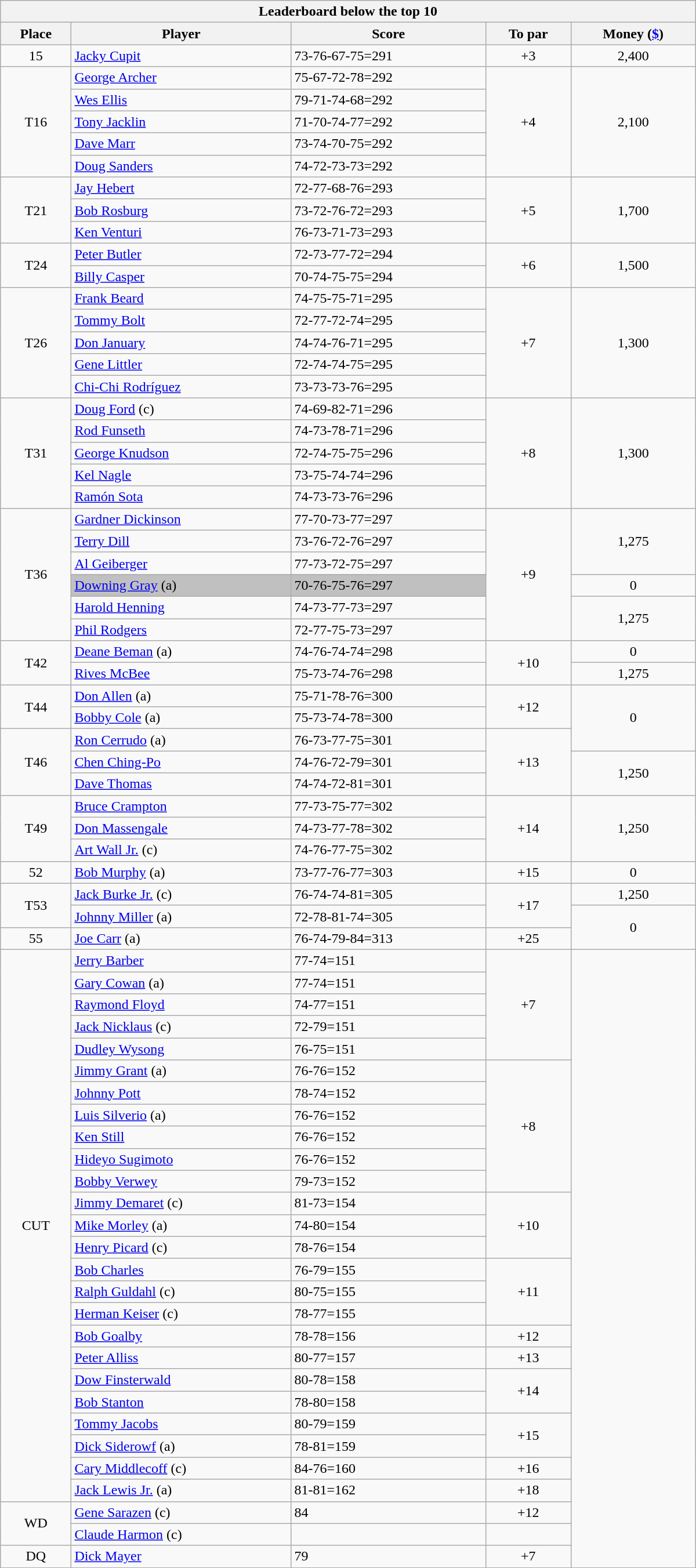<table class="collapsible collapsed wikitable" style="width:50em; margin-top:-1px">
<tr>
<th scope="col" colspan="6">Leaderboard below the top 10</th>
</tr>
<tr>
<th>Place</th>
<th>Player</th>
<th>Score</th>
<th>To par</th>
<th>Money (<a href='#'>$</a>)</th>
</tr>
<tr>
<td align=center>15</td>
<td> <a href='#'>Jacky Cupit</a></td>
<td>73-76-67-75=291</td>
<td align=center>+3</td>
<td align=center>2,400</td>
</tr>
<tr>
<td rowspan=5 align=center>T16</td>
<td> <a href='#'>George Archer</a></td>
<td>75-67-72-78=292</td>
<td rowspan=5 align=center>+4</td>
<td rowspan=5 align=center>2,100</td>
</tr>
<tr>
<td> <a href='#'>Wes Ellis</a></td>
<td>79-71-74-68=292</td>
</tr>
<tr>
<td> <a href='#'>Tony Jacklin</a></td>
<td>71-70-74-77=292</td>
</tr>
<tr>
<td> <a href='#'>Dave Marr</a></td>
<td>73-74-70-75=292</td>
</tr>
<tr>
<td> <a href='#'>Doug Sanders</a></td>
<td>74-72-73-73=292</td>
</tr>
<tr>
<td rowspan=3 align=center>T21</td>
<td> <a href='#'>Jay Hebert</a></td>
<td>72-77-68-76=293</td>
<td rowspan=3 align=center>+5</td>
<td rowspan=3 align=center>1,700</td>
</tr>
<tr>
<td> <a href='#'>Bob Rosburg</a></td>
<td>73-72-76-72=293</td>
</tr>
<tr>
<td> <a href='#'>Ken Venturi</a></td>
<td>76-73-71-73=293</td>
</tr>
<tr>
<td rowspan=2 align=center>T24</td>
<td> <a href='#'>Peter Butler</a></td>
<td>72-73-77-72=294</td>
<td rowspan=2 align=center>+6</td>
<td rowspan=2 align=center>1,500</td>
</tr>
<tr>
<td> <a href='#'>Billy Casper</a></td>
<td>70-74-75-75=294</td>
</tr>
<tr>
<td rowspan=5 align=center>T26</td>
<td> <a href='#'>Frank Beard</a></td>
<td>74-75-75-71=295</td>
<td rowspan=5 align=center>+7</td>
<td rowspan=5 align=center>1,300</td>
</tr>
<tr>
<td> <a href='#'>Tommy Bolt</a></td>
<td>72-77-72-74=295</td>
</tr>
<tr>
<td> <a href='#'>Don January</a></td>
<td>74-74-76-71=295</td>
</tr>
<tr>
<td> <a href='#'>Gene Littler</a></td>
<td>72-74-74-75=295</td>
</tr>
<tr>
<td> <a href='#'>Chi-Chi Rodríguez</a></td>
<td>73-73-73-76=295</td>
</tr>
<tr>
<td rowspan=5 align=center>T31</td>
<td> <a href='#'>Doug Ford</a> (c)</td>
<td>74-69-82-71=296</td>
<td rowspan=5 align=center>+8</td>
<td rowspan=5 align=center>1,300</td>
</tr>
<tr>
<td> <a href='#'>Rod Funseth</a></td>
<td>74-73-78-71=296</td>
</tr>
<tr>
<td> <a href='#'>George Knudson</a></td>
<td>72-74-75-75=296</td>
</tr>
<tr>
<td> <a href='#'>Kel Nagle</a></td>
<td>73-75-74-74=296</td>
</tr>
<tr>
<td> <a href='#'>Ramón Sota</a></td>
<td>74-73-73-76=296</td>
</tr>
<tr>
<td rowspan=6 align=center>T36</td>
<td> <a href='#'>Gardner Dickinson</a></td>
<td>77-70-73-77=297</td>
<td rowspan=6 align=center>+9</td>
<td rowspan=3 align=center>1,275</td>
</tr>
<tr>
<td> <a href='#'>Terry Dill</a></td>
<td>73-76-72-76=297</td>
</tr>
<tr>
<td> <a href='#'>Al Geiberger</a></td>
<td>77-73-72-75=297</td>
</tr>
<tr>
<td style="background:silver"> <a href='#'>Downing Gray</a> (a)</td>
<td style="background:silver">70-76-75-76=297</td>
<td align=center>0</td>
</tr>
<tr>
<td> <a href='#'>Harold Henning</a></td>
<td>74-73-77-73=297</td>
<td rowspan=2 align=center>1,275</td>
</tr>
<tr>
<td> <a href='#'>Phil Rodgers</a></td>
<td>72-77-75-73=297</td>
</tr>
<tr>
<td rowspan=2 align=center>T42</td>
<td> <a href='#'>Deane Beman</a> (a)</td>
<td>74-76-74-74=298</td>
<td rowspan=2 align=center>+10</td>
<td align=center>0</td>
</tr>
<tr>
<td> <a href='#'>Rives McBee</a></td>
<td>75-73-74-76=298</td>
<td align=center>1,275</td>
</tr>
<tr>
<td rowspan=2 align=center>T44</td>
<td> <a href='#'>Don Allen</a> (a)</td>
<td>75-71-78-76=300</td>
<td rowspan=2 align=center>+12</td>
<td rowspan=3 align=center>0</td>
</tr>
<tr>
<td> <a href='#'>Bobby Cole</a> (a)</td>
<td>75-73-74-78=300</td>
</tr>
<tr>
<td rowspan=3 align=center>T46</td>
<td> <a href='#'>Ron Cerrudo</a> (a)</td>
<td>76-73-77-75=301</td>
<td rowspan=3 align=center>+13</td>
</tr>
<tr>
<td> <a href='#'>Chen Ching-Po</a></td>
<td>74-76-72-79=301</td>
<td rowspan=2 align=center>1,250</td>
</tr>
<tr>
<td> <a href='#'>Dave Thomas</a></td>
<td>74-74-72-81=301</td>
</tr>
<tr>
<td rowspan=3 align=center>T49</td>
<td> <a href='#'>Bruce Crampton</a></td>
<td>77-73-75-77=302</td>
<td rowspan=3 align=center>+14</td>
<td rowspan=3 align=center>1,250</td>
</tr>
<tr>
<td> <a href='#'>Don Massengale</a></td>
<td>74-73-77-78=302</td>
</tr>
<tr>
<td> <a href='#'>Art Wall Jr.</a> (c)</td>
<td>74-76-77-75=302</td>
</tr>
<tr>
<td align=center>52</td>
<td> <a href='#'>Bob Murphy</a> (a)</td>
<td>73-77-76-77=303</td>
<td align=center>+15</td>
<td align=center>0</td>
</tr>
<tr>
<td rowspan=2 align=center>T53</td>
<td> <a href='#'>Jack Burke Jr.</a> (c)</td>
<td>76-74-74-81=305</td>
<td rowspan=2 align=center>+17</td>
<td align=center>1,250</td>
</tr>
<tr>
<td> <a href='#'>Johnny Miller</a> (a)</td>
<td>72-78-81-74=305</td>
<td rowspan=2 align=center>0</td>
</tr>
<tr>
<td align=center>55</td>
<td> <a href='#'>Joe Carr</a> (a)</td>
<td>76-74-79-84=313</td>
<td align=center>+25</td>
</tr>
<tr>
<td rowspan=25 align=center>CUT</td>
<td> <a href='#'>Jerry Barber</a></td>
<td>77-74=151</td>
<td rowspan=5 align=center>+7</td>
<td rowspan=28 align=center></td>
</tr>
<tr>
<td> <a href='#'>Gary Cowan</a> (a)</td>
<td>77-74=151</td>
</tr>
<tr>
<td> <a href='#'>Raymond Floyd</a></td>
<td>74-77=151</td>
</tr>
<tr>
<td> <a href='#'>Jack Nicklaus</a> (c)</td>
<td>72-79=151</td>
</tr>
<tr>
<td> <a href='#'>Dudley Wysong</a></td>
<td>76-75=151</td>
</tr>
<tr>
<td> <a href='#'>Jimmy Grant</a> (a)</td>
<td>76-76=152</td>
<td rowspan=6 align=center>+8</td>
</tr>
<tr>
<td> <a href='#'>Johnny Pott</a></td>
<td>78-74=152</td>
</tr>
<tr>
<td> <a href='#'>Luis Silverio</a> (a)</td>
<td>76-76=152</td>
</tr>
<tr>
<td> <a href='#'>Ken Still</a></td>
<td>76-76=152</td>
</tr>
<tr>
<td> <a href='#'>Hideyo Sugimoto</a></td>
<td>76-76=152</td>
</tr>
<tr>
<td> <a href='#'>Bobby Verwey</a></td>
<td>79-73=152</td>
</tr>
<tr>
<td> <a href='#'>Jimmy Demaret</a> (c)</td>
<td>81-73=154</td>
<td rowspan=3 align=center>+10</td>
</tr>
<tr>
<td> <a href='#'>Mike Morley</a> (a)</td>
<td>74-80=154</td>
</tr>
<tr>
<td> <a href='#'>Henry Picard</a> (c)</td>
<td>78-76=154</td>
</tr>
<tr>
<td> <a href='#'>Bob Charles</a></td>
<td>76-79=155</td>
<td rowspan=3 align=center>+11</td>
</tr>
<tr>
<td> <a href='#'>Ralph Guldahl</a> (c)</td>
<td>80-75=155</td>
</tr>
<tr>
<td> <a href='#'>Herman Keiser</a> (c)</td>
<td>78-77=155</td>
</tr>
<tr>
<td> <a href='#'>Bob Goalby</a></td>
<td>78-78=156</td>
<td align=center>+12</td>
</tr>
<tr>
<td> <a href='#'>Peter Alliss</a></td>
<td>80-77=157</td>
<td align=center>+13</td>
</tr>
<tr>
<td> <a href='#'>Dow Finsterwald</a></td>
<td>80-78=158</td>
<td rowspan=2 align=center>+14</td>
</tr>
<tr>
<td> <a href='#'>Bob Stanton</a></td>
<td>78-80=158</td>
</tr>
<tr>
<td> <a href='#'>Tommy Jacobs</a></td>
<td>80-79=159</td>
<td rowspan=2 align=center>+15</td>
</tr>
<tr>
<td> <a href='#'>Dick Siderowf</a> (a)</td>
<td>78-81=159</td>
</tr>
<tr>
<td> <a href='#'>Cary Middlecoff</a> (c)</td>
<td>84-76=160</td>
<td align=center>+16</td>
</tr>
<tr>
<td> <a href='#'>Jack Lewis Jr.</a> (a)</td>
<td>81-81=162</td>
<td align=center>+18</td>
</tr>
<tr>
<td rowspan=2 align=center>WD</td>
<td> <a href='#'>Gene Sarazen</a> (c)</td>
<td>84</td>
<td align=center>+12</td>
</tr>
<tr>
<td> <a href='#'>Claude Harmon</a> (c)</td>
<td></td>
<td align=center></td>
</tr>
<tr>
<td align=center>DQ</td>
<td> <a href='#'>Dick Mayer</a></td>
<td>79</td>
<td align=center>+7</td>
</tr>
</table>
